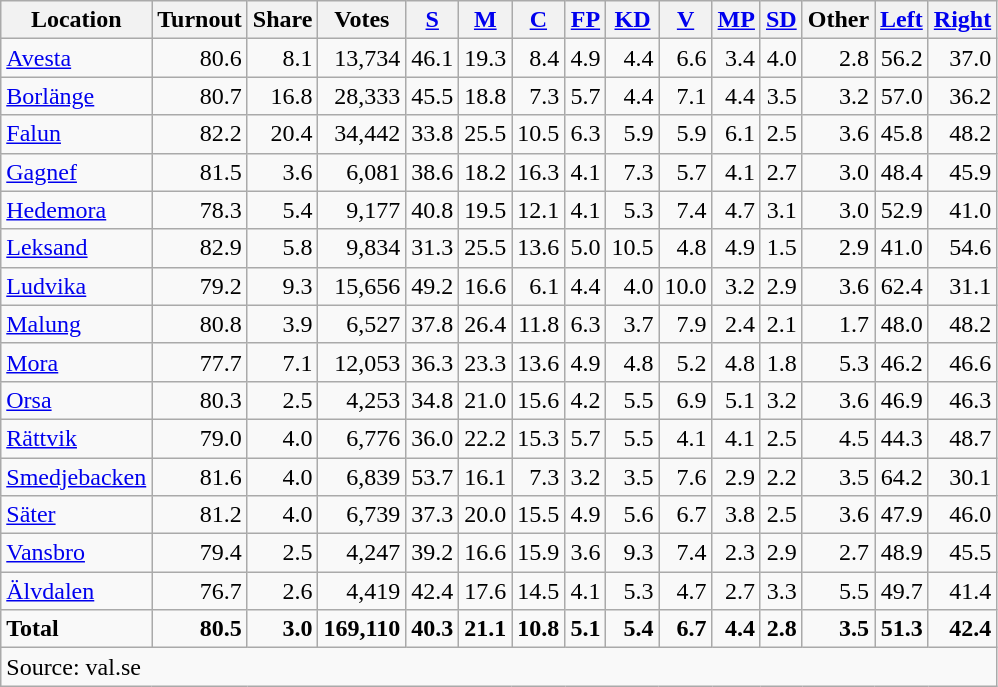<table class="wikitable sortable" style=text-align:right>
<tr>
<th>Location</th>
<th>Turnout</th>
<th>Share</th>
<th>Votes</th>
<th><a href='#'>S</a></th>
<th><a href='#'>M</a></th>
<th><a href='#'>C</a></th>
<th><a href='#'>FP</a></th>
<th><a href='#'>KD</a></th>
<th><a href='#'>V</a></th>
<th><a href='#'>MP</a></th>
<th><a href='#'>SD</a></th>
<th>Other</th>
<th><a href='#'>Left</a></th>
<th><a href='#'>Right</a></th>
</tr>
<tr>
<td align=left><a href='#'>Avesta</a></td>
<td>80.6</td>
<td>8.1</td>
<td>13,734</td>
<td>46.1</td>
<td>19.3</td>
<td>8.4</td>
<td>4.9</td>
<td>4.4</td>
<td>6.6</td>
<td>3.4</td>
<td>4.0</td>
<td>2.8</td>
<td>56.2</td>
<td>37.0</td>
</tr>
<tr>
<td align=left><a href='#'>Borlänge</a></td>
<td>80.7</td>
<td>16.8</td>
<td>28,333</td>
<td>45.5</td>
<td>18.8</td>
<td>7.3</td>
<td>5.7</td>
<td>4.4</td>
<td>7.1</td>
<td>4.4</td>
<td>3.5</td>
<td>3.2</td>
<td>57.0</td>
<td>36.2</td>
</tr>
<tr>
<td align=left><a href='#'>Falun</a></td>
<td>82.2</td>
<td>20.4</td>
<td>34,442</td>
<td>33.8</td>
<td>25.5</td>
<td>10.5</td>
<td>6.3</td>
<td>5.9</td>
<td>5.9</td>
<td>6.1</td>
<td>2.5</td>
<td>3.6</td>
<td>45.8</td>
<td>48.2</td>
</tr>
<tr>
<td align=left><a href='#'>Gagnef</a></td>
<td>81.5</td>
<td>3.6</td>
<td>6,081</td>
<td>38.6</td>
<td>18.2</td>
<td>16.3</td>
<td>4.1</td>
<td>7.3</td>
<td>5.7</td>
<td>4.1</td>
<td>2.7</td>
<td>3.0</td>
<td>48.4</td>
<td>45.9</td>
</tr>
<tr>
<td align=left><a href='#'>Hedemora</a></td>
<td>78.3</td>
<td>5.4</td>
<td>9,177</td>
<td>40.8</td>
<td>19.5</td>
<td>12.1</td>
<td>4.1</td>
<td>5.3</td>
<td>7.4</td>
<td>4.7</td>
<td>3.1</td>
<td>3.0</td>
<td>52.9</td>
<td>41.0</td>
</tr>
<tr>
<td align=left><a href='#'>Leksand</a></td>
<td>82.9</td>
<td>5.8</td>
<td>9,834</td>
<td>31.3</td>
<td>25.5</td>
<td>13.6</td>
<td>5.0</td>
<td>10.5</td>
<td>4.8</td>
<td>4.9</td>
<td>1.5</td>
<td>2.9</td>
<td>41.0</td>
<td>54.6</td>
</tr>
<tr>
<td align=left><a href='#'>Ludvika</a></td>
<td>79.2</td>
<td>9.3</td>
<td>15,656</td>
<td>49.2</td>
<td>16.6</td>
<td>6.1</td>
<td>4.4</td>
<td>4.0</td>
<td>10.0</td>
<td>3.2</td>
<td>2.9</td>
<td>3.6</td>
<td>62.4</td>
<td>31.1</td>
</tr>
<tr>
<td align=left><a href='#'>Malung</a></td>
<td>80.8</td>
<td>3.9</td>
<td>6,527</td>
<td>37.8</td>
<td>26.4</td>
<td>11.8</td>
<td>6.3</td>
<td>3.7</td>
<td>7.9</td>
<td>2.4</td>
<td>2.1</td>
<td>1.7</td>
<td>48.0</td>
<td>48.2</td>
</tr>
<tr>
<td align=left><a href='#'>Mora</a></td>
<td>77.7</td>
<td>7.1</td>
<td>12,053</td>
<td>36.3</td>
<td>23.3</td>
<td>13.6</td>
<td>4.9</td>
<td>4.8</td>
<td>5.2</td>
<td>4.8</td>
<td>1.8</td>
<td>5.3</td>
<td>46.2</td>
<td>46.6</td>
</tr>
<tr>
<td align=left><a href='#'>Orsa</a></td>
<td>80.3</td>
<td>2.5</td>
<td>4,253</td>
<td>34.8</td>
<td>21.0</td>
<td>15.6</td>
<td>4.2</td>
<td>5.5</td>
<td>6.9</td>
<td>5.1</td>
<td>3.2</td>
<td>3.6</td>
<td>46.9</td>
<td>46.3</td>
</tr>
<tr>
<td align=left><a href='#'>Rättvik</a></td>
<td>79.0</td>
<td>4.0</td>
<td>6,776</td>
<td>36.0</td>
<td>22.2</td>
<td>15.3</td>
<td>5.7</td>
<td>5.5</td>
<td>4.1</td>
<td>4.1</td>
<td>2.5</td>
<td>4.5</td>
<td>44.3</td>
<td>48.7</td>
</tr>
<tr>
<td align=left><a href='#'>Smedjebacken</a></td>
<td>81.6</td>
<td>4.0</td>
<td>6,839</td>
<td>53.7</td>
<td>16.1</td>
<td>7.3</td>
<td>3.2</td>
<td>3.5</td>
<td>7.6</td>
<td>2.9</td>
<td>2.2</td>
<td>3.5</td>
<td>64.2</td>
<td>30.1</td>
</tr>
<tr>
<td align=left><a href='#'>Säter</a></td>
<td>81.2</td>
<td>4.0</td>
<td>6,739</td>
<td>37.3</td>
<td>20.0</td>
<td>15.5</td>
<td>4.9</td>
<td>5.6</td>
<td>6.7</td>
<td>3.8</td>
<td>2.5</td>
<td>3.6</td>
<td>47.9</td>
<td>46.0</td>
</tr>
<tr>
<td align=left><a href='#'>Vansbro</a></td>
<td>79.4</td>
<td>2.5</td>
<td>4,247</td>
<td>39.2</td>
<td>16.6</td>
<td>15.9</td>
<td>3.6</td>
<td>9.3</td>
<td>7.4</td>
<td>2.3</td>
<td>2.9</td>
<td>2.7</td>
<td>48.9</td>
<td>45.5</td>
</tr>
<tr>
<td align=left><a href='#'>Älvdalen</a></td>
<td>76.7</td>
<td>2.6</td>
<td>4,419</td>
<td>42.4</td>
<td>17.6</td>
<td>14.5</td>
<td>4.1</td>
<td>5.3</td>
<td>4.7</td>
<td>2.7</td>
<td>3.3</td>
<td>5.5</td>
<td>49.7</td>
<td>41.4</td>
</tr>
<tr>
<td align=left><strong>Total</strong></td>
<td><strong>80.5</strong></td>
<td><strong>3.0</strong></td>
<td><strong>169,110</strong></td>
<td><strong>40.3</strong></td>
<td><strong>21.1</strong></td>
<td><strong>10.8</strong></td>
<td><strong>5.1</strong></td>
<td><strong>5.4</strong></td>
<td><strong>6.7</strong></td>
<td><strong>4.4</strong></td>
<td><strong>2.8</strong></td>
<td><strong>3.5</strong></td>
<td><strong>51.3</strong></td>
<td><strong>42.4</strong></td>
</tr>
<tr>
<td align=left colspan=15>Source: val.se </td>
</tr>
</table>
